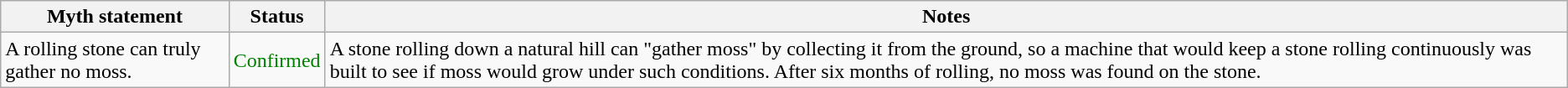<table class="wikitable plainrowheaders">
<tr>
<th>Myth statement</th>
<th>Status</th>
<th>Notes</th>
</tr>
<tr>
<td>A rolling stone can truly gather no moss.</td>
<td style="color:green">Confirmed</td>
<td>A stone rolling down a natural hill can "gather moss" by collecting it from the ground, so a machine that would keep a stone rolling continuously was built to see if moss would grow under such conditions. After six months of rolling, no moss was found on the stone.</td>
</tr>
</table>
